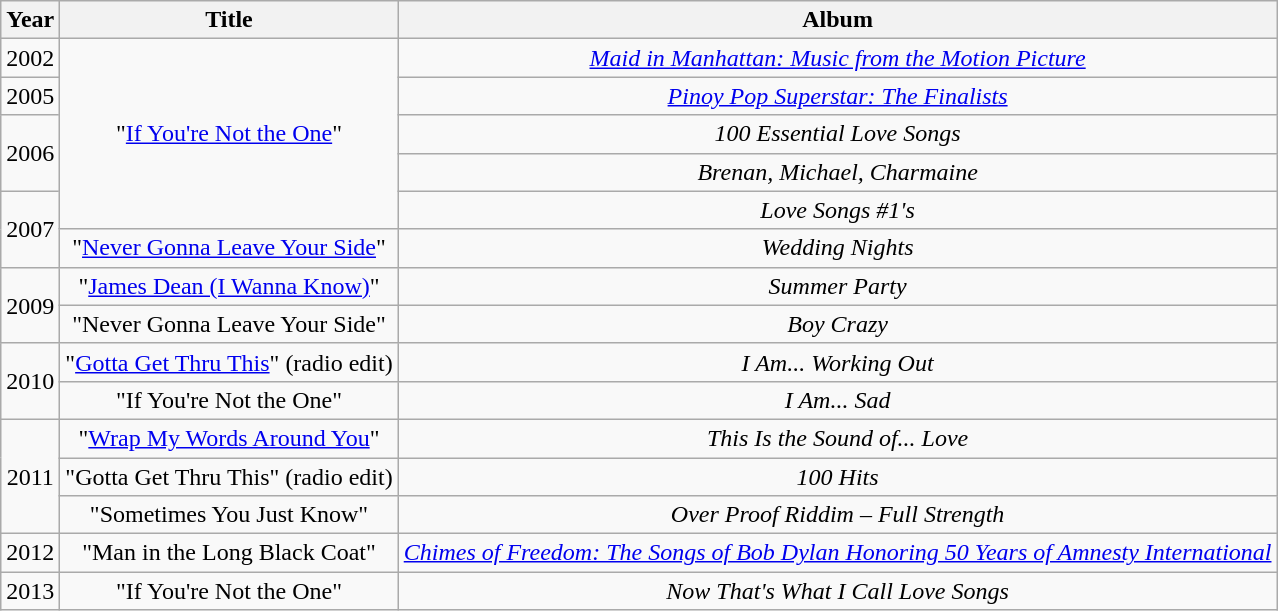<table class="wikitable plainrowheaders" style="text-align:center;">
<tr>
<th scope="col">Year</th>
<th scope="col">Title</th>
<th scope="col">Album</th>
</tr>
<tr>
<td>2002</td>
<td rowspan="5">"<a href='#'>If You're Not the One</a>"</td>
<td><em><a href='#'>Maid in Manhattan: Music from the Motion Picture</a></em></td>
</tr>
<tr>
<td>2005</td>
<td><em><a href='#'>Pinoy Pop Superstar: The Finalists</a></em></td>
</tr>
<tr>
<td rowspan="2">2006</td>
<td><em>100 Essential Love Songs</em></td>
</tr>
<tr>
<td><em>Brenan, Michael, Charmaine</em></td>
</tr>
<tr>
<td rowspan="2">2007</td>
<td><em>Love Songs #1's</em></td>
</tr>
<tr>
<td scope="row">"<a href='#'>Never Gonna Leave Your Side</a>"</td>
<td><em>Wedding Nights</em></td>
</tr>
<tr>
<td rowspan="2">2009</td>
<td scope="row">"<a href='#'>James Dean (I Wanna Know)</a>"</td>
<td><em>Summer Party</em></td>
</tr>
<tr>
<td scope="row">"Never Gonna Leave Your Side"</td>
<td><em>Boy Crazy</em></td>
</tr>
<tr>
<td rowspan="2">2010</td>
<td scope="row">"<a href='#'>Gotta Get Thru This</a>" (radio edit)</td>
<td><em>I Am... Working Out</em></td>
</tr>
<tr>
<td scope="row">"If You're Not the One"</td>
<td><em>I Am... Sad</em></td>
</tr>
<tr>
<td rowspan="3">2011</td>
<td scope="row">"<a href='#'>Wrap My Words Around You</a>"</td>
<td><em>This Is the Sound of... Love</em></td>
</tr>
<tr>
<td scope="row">"Gotta Get Thru This" (radio edit)</td>
<td><em>100 Hits</em></td>
</tr>
<tr>
<td scope="row">"Sometimes You Just Know"</td>
<td><em>Over Proof Riddim – Full Strength</em></td>
</tr>
<tr>
<td>2012</td>
<td scope="row">"Man in the Long Black Coat"</td>
<td><em><a href='#'>Chimes of Freedom: The Songs of Bob Dylan Honoring 50 Years of Amnesty International</a></em></td>
</tr>
<tr>
<td>2013</td>
<td scope="row">"If You're Not the One"</td>
<td><em>Now That's What I Call Love Songs</em></td>
</tr>
</table>
